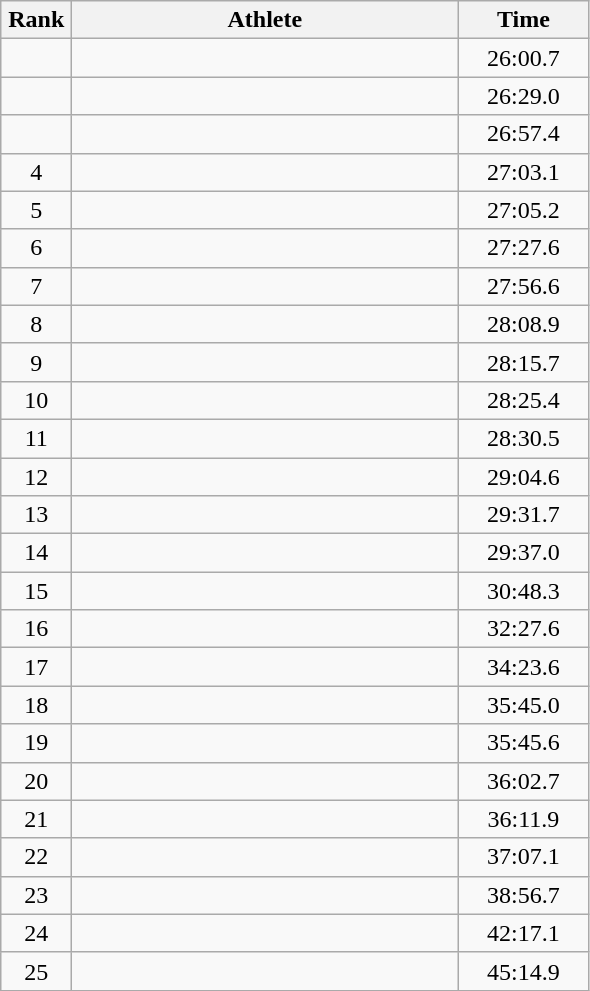<table class=wikitable style="text-align:center">
<tr>
<th width=40>Rank</th>
<th width=250>Athlete</th>
<th width=80>Time</th>
</tr>
<tr>
<td></td>
<td align=left></td>
<td>26:00.7</td>
</tr>
<tr>
<td></td>
<td align=left></td>
<td>26:29.0</td>
</tr>
<tr>
<td></td>
<td align=left></td>
<td>26:57.4</td>
</tr>
<tr>
<td>4</td>
<td align=left></td>
<td>27:03.1</td>
</tr>
<tr>
<td>5</td>
<td align=left></td>
<td>27:05.2</td>
</tr>
<tr>
<td>6</td>
<td align=left></td>
<td>27:27.6</td>
</tr>
<tr>
<td>7</td>
<td align=left></td>
<td>27:56.6</td>
</tr>
<tr>
<td>8</td>
<td align=left></td>
<td>28:08.9</td>
</tr>
<tr>
<td>9</td>
<td align=left></td>
<td>28:15.7</td>
</tr>
<tr>
<td>10</td>
<td align=left></td>
<td>28:25.4</td>
</tr>
<tr>
<td>11</td>
<td align=left></td>
<td>28:30.5</td>
</tr>
<tr>
<td>12</td>
<td align=left></td>
<td>29:04.6</td>
</tr>
<tr>
<td>13</td>
<td align=left></td>
<td>29:31.7</td>
</tr>
<tr>
<td>14</td>
<td align=left></td>
<td>29:37.0</td>
</tr>
<tr>
<td>15</td>
<td align=left></td>
<td>30:48.3</td>
</tr>
<tr>
<td>16</td>
<td align=left></td>
<td>32:27.6</td>
</tr>
<tr>
<td>17</td>
<td align=left></td>
<td>34:23.6</td>
</tr>
<tr>
<td>18</td>
<td align=left></td>
<td>35:45.0</td>
</tr>
<tr>
<td>19</td>
<td align=left></td>
<td>35:45.6</td>
</tr>
<tr>
<td>20</td>
<td align=left></td>
<td>36:02.7</td>
</tr>
<tr>
<td>21</td>
<td align=left></td>
<td>36:11.9</td>
</tr>
<tr>
<td>22</td>
<td align=left></td>
<td>37:07.1</td>
</tr>
<tr>
<td>23</td>
<td align=left></td>
<td>38:56.7</td>
</tr>
<tr>
<td>24</td>
<td align=left></td>
<td>42:17.1</td>
</tr>
<tr>
<td>25</td>
<td align=left></td>
<td>45:14.9</td>
</tr>
</table>
